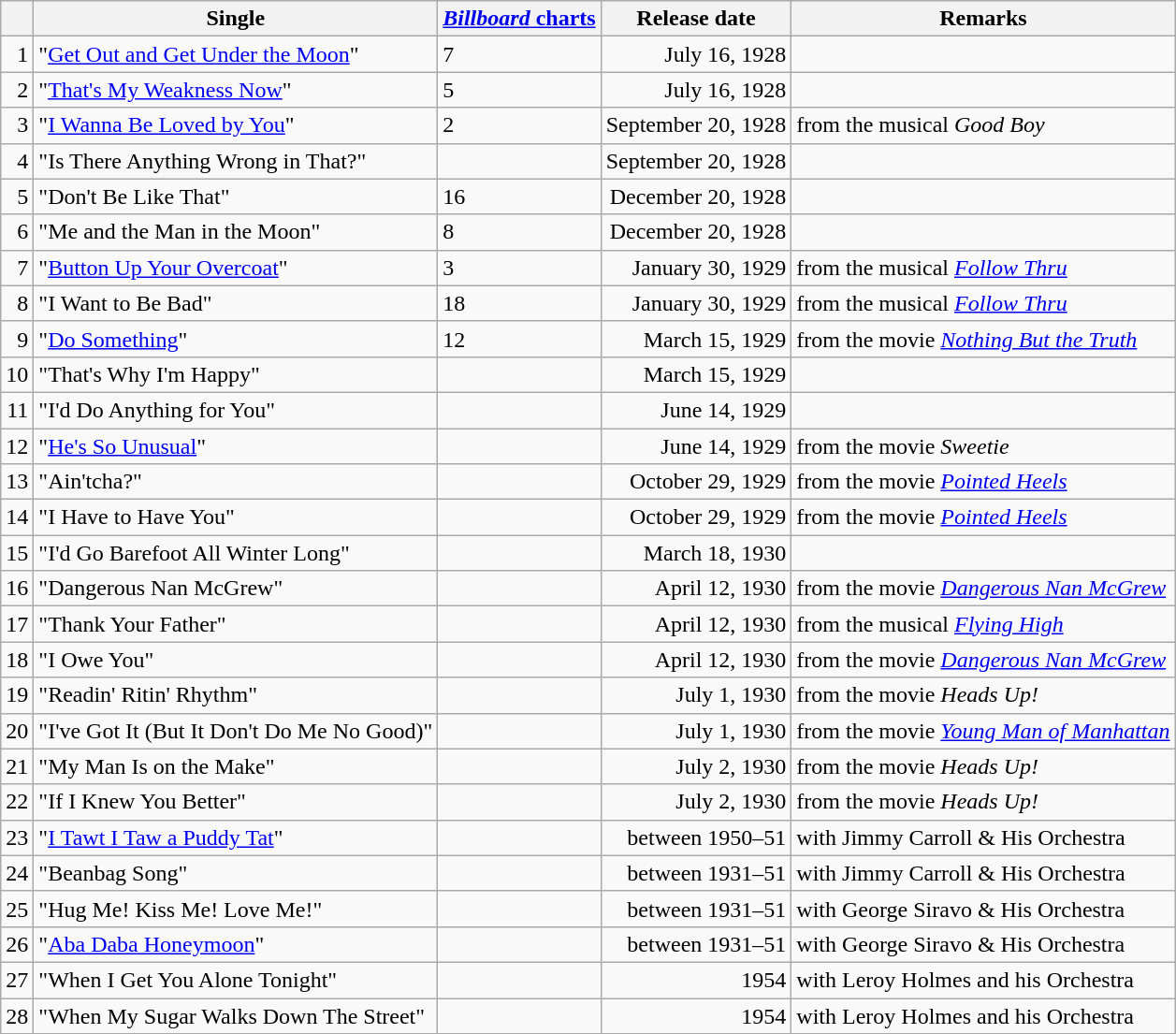<table class="wikitable">
<tr>
<th></th>
<th>Single</th>
<th><a href='#'><em>Billboard</em> charts</a></th>
<th>Release date</th>
<th>Remarks</th>
</tr>
<tr>
<td align="right">1</td>
<td>"<a href='#'>Get Out and Get Under the Moon</a>"</td>
<td>7</td>
<td align="right">July 16, 1928</td>
<td></td>
</tr>
<tr>
<td align="right">2</td>
<td>"<a href='#'>That's My Weakness Now</a>"</td>
<td>5</td>
<td align="right">July 16, 1928</td>
<td></td>
</tr>
<tr>
<td align="right">3</td>
<td>"<a href='#'>I Wanna Be Loved by You</a>"</td>
<td>2</td>
<td align="right">September 20, 1928</td>
<td>from the musical <em>Good Boy</em></td>
</tr>
<tr>
<td align="right">4</td>
<td>"Is There Anything Wrong in That?"</td>
<td></td>
<td align="right">September 20, 1928</td>
<td></td>
</tr>
<tr>
<td align="right">5</td>
<td>"Don't Be Like That"</td>
<td>16</td>
<td align="right">December 20, 1928</td>
<td></td>
</tr>
<tr>
<td align="right">6</td>
<td>"Me and the Man in the Moon"</td>
<td>8</td>
<td align="right">December 20, 1928</td>
<td></td>
</tr>
<tr>
<td align="right">7</td>
<td>"<a href='#'>Button Up Your Overcoat</a>"</td>
<td>3</td>
<td align="right">January 30, 1929</td>
<td>from the musical <em><a href='#'>Follow Thru</a></em></td>
</tr>
<tr>
<td align="right">8</td>
<td>"I Want to Be Bad"</td>
<td>18</td>
<td align="right">January 30, 1929</td>
<td>from the musical <em><a href='#'>Follow Thru</a></em></td>
</tr>
<tr>
<td align="right">9</td>
<td>"<a href='#'>Do Something</a>"</td>
<td>12</td>
<td align="right">March 15, 1929</td>
<td>from the movie <em><a href='#'>Nothing But the Truth</a></em></td>
</tr>
<tr>
<td align="right">10</td>
<td>"That's Why I'm Happy"</td>
<td></td>
<td align="right">March 15, 1929</td>
<td></td>
</tr>
<tr>
<td align="right">11</td>
<td>"I'd Do Anything for You"</td>
<td></td>
<td align="right">June 14, 1929</td>
<td></td>
</tr>
<tr>
<td align="right">12</td>
<td>"<a href='#'>He's So Unusual</a>"</td>
<td></td>
<td align="right">June 14, 1929</td>
<td>from the movie <em>Sweetie</em></td>
</tr>
<tr>
<td align="right">13</td>
<td>"Ain'tcha?"</td>
<td></td>
<td align="right">October 29, 1929</td>
<td>from the movie <em><a href='#'>Pointed Heels</a></em></td>
</tr>
<tr>
<td align="right">14</td>
<td>"I Have to Have You"</td>
<td></td>
<td align="right">October 29, 1929</td>
<td>from the movie <em><a href='#'>Pointed Heels</a></em></td>
</tr>
<tr>
<td align="right">15</td>
<td>"I'd Go Barefoot All Winter Long"</td>
<td></td>
<td align="right">March 18, 1930</td>
<td></td>
</tr>
<tr>
<td align="right">16</td>
<td>"Dangerous Nan McGrew"</td>
<td></td>
<td align="right">April 12, 1930</td>
<td>from the movie <em><a href='#'>Dangerous Nan McGrew</a></em></td>
</tr>
<tr>
<td align="right">17</td>
<td>"Thank Your Father"</td>
<td></td>
<td align="right">April 12, 1930</td>
<td>from the musical <em><a href='#'>Flying High</a></em></td>
</tr>
<tr>
<td align="right">18</td>
<td>"I Owe You"</td>
<td></td>
<td align="right">April 12, 1930</td>
<td>from the movie <em><a href='#'>Dangerous Nan McGrew</a></em></td>
</tr>
<tr>
<td align="right">19</td>
<td>"Readin' Ritin' Rhythm"</td>
<td></td>
<td align="right">July 1, 1930</td>
<td>from the movie <em>Heads Up!</em></td>
</tr>
<tr>
<td align="right">20</td>
<td>"I've Got It (But It Don't Do Me No Good)"</td>
<td></td>
<td align="right">July 1, 1930</td>
<td>from the movie <em><a href='#'>Young Man of Manhattan</a></em></td>
</tr>
<tr>
<td align="right">21</td>
<td>"My Man Is on the Make"</td>
<td></td>
<td align="right">July 2, 1930</td>
<td>from the movie <em>Heads Up!</em></td>
</tr>
<tr>
<td align="right">22</td>
<td>"If I Knew You Better"</td>
<td></td>
<td align="right">July 2, 1930</td>
<td>from the movie <em>Heads Up!</em></td>
</tr>
<tr>
<td align="right">23</td>
<td>"<a href='#'>I Tawt I Taw a Puddy Tat</a>"</td>
<td></td>
<td align="right">between 1950–51</td>
<td>with Jimmy Carroll & His Orchestra</td>
</tr>
<tr>
<td align="right">24</td>
<td>"Beanbag Song"</td>
<td></td>
<td align="right">between 1931–51</td>
<td>with Jimmy Carroll & His Orchestra</td>
</tr>
<tr>
<td align="right">25</td>
<td>"Hug Me! Kiss Me! Love Me!"</td>
<td></td>
<td align="right">between 1931–51</td>
<td>with George Siravo & His Orchestra</td>
</tr>
<tr>
<td align="right">26</td>
<td>"<a href='#'>Aba Daba Honeymoon</a>"</td>
<td></td>
<td align="right">between 1931–51</td>
<td>with George Siravo & His Orchestra</td>
</tr>
<tr>
<td align="right">27</td>
<td>"When I Get You Alone Tonight"</td>
<td></td>
<td align="right">1954</td>
<td>with Leroy Holmes and his Orchestra</td>
</tr>
<tr>
<td align="right">28</td>
<td>"When My Sugar Walks Down The Street"</td>
<td></td>
<td align="right">1954</td>
<td>with Leroy Holmes and his Orchestra</td>
</tr>
<tr>
</tr>
</table>
